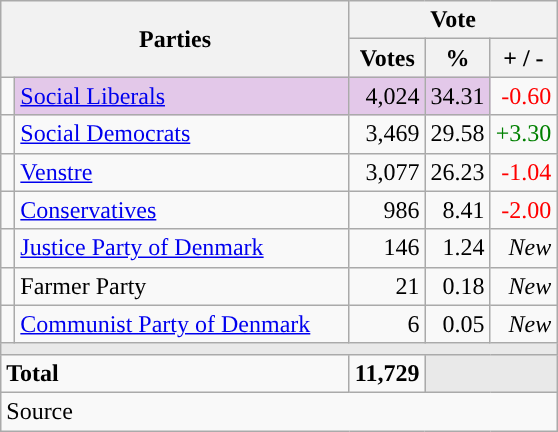<table class="wikitable" style="text-align:right;">
<tr>
<th style="text-align:centre;" rowspan="2" colspan="2" width="225">Parties</th>
<th colspan="3">Vote</th>
</tr>
<tr>
<th width="15">Votes</th>
<th width="15">%</th>
<th width="15">+ / -</th>
</tr>
<tr>
<td width="2" style="color:inherit;background:"></td>
<td bgcolor=#e3c8e9  align="left"><a href='#'>Social Liberals</a></td>
<td bgcolor=#e3c8e9>4,024</td>
<td bgcolor=#e3c8e9>34.31</td>
<td style=color:red;>-0.60</td>
</tr>
<tr>
<td width="2" style="color:inherit;background:"></td>
<td align="left"><a href='#'>Social Democrats</a></td>
<td>3,469</td>
<td>29.58</td>
<td style=color:green;>+3.30</td>
</tr>
<tr>
<td width="2" style="color:inherit;background:"></td>
<td align="left"><a href='#'>Venstre</a></td>
<td>3,077</td>
<td>26.23</td>
<td style=color:red;>-1.04</td>
</tr>
<tr>
<td width="2" style="color:inherit;background:"></td>
<td align="left"><a href='#'>Conservatives</a></td>
<td>986</td>
<td>8.41</td>
<td style=color:red;>-2.00</td>
</tr>
<tr>
<td width="2" style="color:inherit;background:"></td>
<td align="left"><a href='#'>Justice Party of Denmark</a></td>
<td>146</td>
<td>1.24</td>
<td><em>New</em></td>
</tr>
<tr>
<td width="2" style="color:inherit;background:"></td>
<td align="left">Farmer Party</td>
<td>21</td>
<td>0.18</td>
<td><em>New</em></td>
</tr>
<tr>
<td width="2" style="color:inherit;background:"></td>
<td align="left"><a href='#'>Communist Party of Denmark</a></td>
<td>6</td>
<td>0.05</td>
<td><em>New</em></td>
</tr>
<tr>
<td colspan="7" bgcolor="#E9E9E9"></td>
</tr>
<tr>
<td align="left" colspan="2"><strong>Total</strong></td>
<td><strong>11,729</strong></td>
<td bgcolor="#E9E9E9" colspan="2"></td>
</tr>
<tr>
<td align="left" colspan="6">Source</td>
</tr>
</table>
